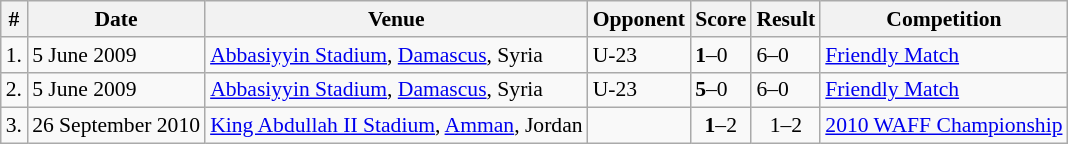<table class="wikitable" style="font-size:90%; text-align: left;">
<tr>
<th>#</th>
<th>Date</th>
<th>Venue</th>
<th>Opponent</th>
<th>Score</th>
<th>Result</th>
<th>Competition</th>
</tr>
<tr>
<td>1.</td>
<td>5 June 2009</td>
<td><a href='#'>Abbasiyyin Stadium</a>, <a href='#'>Damascus</a>, Syria</td>
<td> U-23</td>
<td><strong>1</strong>–0</td>
<td>6–0</td>
<td><a href='#'>Friendly Match</a></td>
</tr>
<tr>
<td>2.</td>
<td>5 June 2009</td>
<td><a href='#'>Abbasiyyin Stadium</a>, <a href='#'>Damascus</a>, Syria</td>
<td> U-23</td>
<td><strong>5</strong>–0</td>
<td>6–0</td>
<td><a href='#'>Friendly Match</a></td>
</tr>
<tr>
<td>3.</td>
<td>26 September 2010</td>
<td><a href='#'>King Abdullah II Stadium</a>, <a href='#'>Amman</a>, Jordan</td>
<td></td>
<td align=center><strong>1</strong>–2</td>
<td align=center>1–2</td>
<td><a href='#'>2010 WAFF Championship</a></td>
</tr>
</table>
